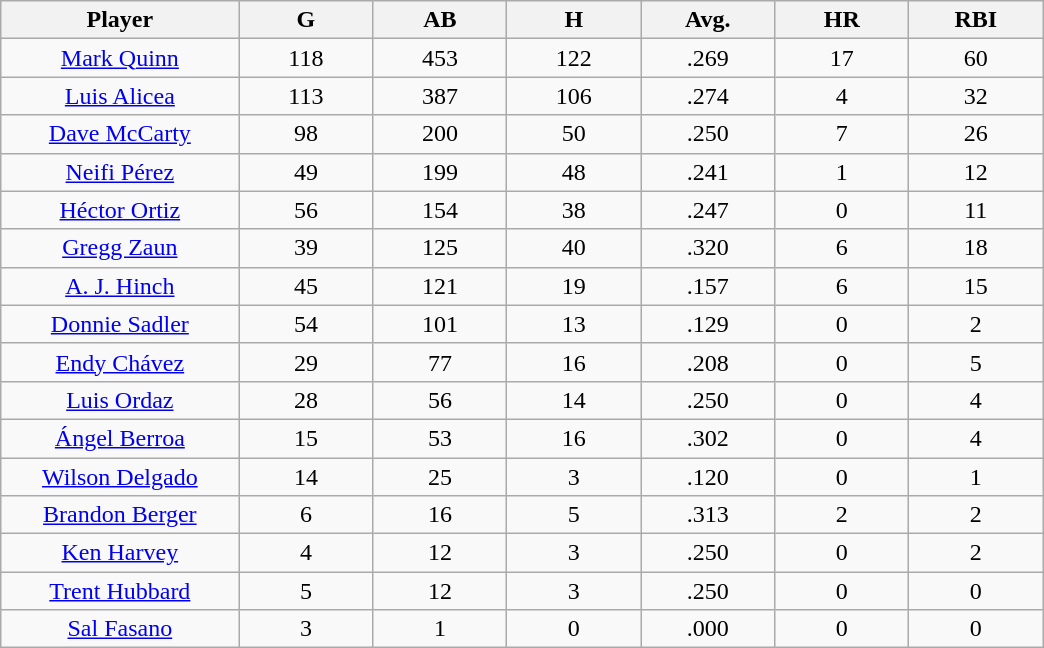<table class="wikitable sortable">
<tr>
<th bgcolor="#DDDDFF" width="16%">Player</th>
<th bgcolor="#DDDDFF" width="9%">G</th>
<th bgcolor="#DDDDFF" width="9%">AB</th>
<th bgcolor="#DDDDFF" width="9%">H</th>
<th bgcolor="#DDDDFF" width="9%">Avg.</th>
<th bgcolor="#DDDDFF" width="9%">HR</th>
<th bgcolor="#DDDDFF" width="9%">RBI</th>
</tr>
<tr align="center">
<td><a href='#'>Mark Quinn</a></td>
<td>118</td>
<td>453</td>
<td>122</td>
<td>.269</td>
<td>17</td>
<td>60</td>
</tr>
<tr align=center>
<td><a href='#'>Luis Alicea</a></td>
<td>113</td>
<td>387</td>
<td>106</td>
<td>.274</td>
<td>4</td>
<td>32</td>
</tr>
<tr align=center>
<td><a href='#'>Dave McCarty</a></td>
<td>98</td>
<td>200</td>
<td>50</td>
<td>.250</td>
<td>7</td>
<td>26</td>
</tr>
<tr align=center>
<td><a href='#'>Neifi Pérez</a></td>
<td>49</td>
<td>199</td>
<td>48</td>
<td>.241</td>
<td>1</td>
<td>12</td>
</tr>
<tr align=center>
<td><a href='#'>Héctor Ortiz</a></td>
<td>56</td>
<td>154</td>
<td>38</td>
<td>.247</td>
<td>0</td>
<td>11</td>
</tr>
<tr align=center>
<td><a href='#'>Gregg Zaun</a></td>
<td>39</td>
<td>125</td>
<td>40</td>
<td>.320</td>
<td>6</td>
<td>18</td>
</tr>
<tr align=center>
<td><a href='#'>A. J. Hinch</a></td>
<td>45</td>
<td>121</td>
<td>19</td>
<td>.157</td>
<td>6</td>
<td>15</td>
</tr>
<tr align=center>
<td><a href='#'>Donnie Sadler</a></td>
<td>54</td>
<td>101</td>
<td>13</td>
<td>.129</td>
<td>0</td>
<td>2</td>
</tr>
<tr align=center>
<td><a href='#'>Endy Chávez</a></td>
<td>29</td>
<td>77</td>
<td>16</td>
<td>.208</td>
<td>0</td>
<td>5</td>
</tr>
<tr align=center>
<td><a href='#'>Luis Ordaz</a></td>
<td>28</td>
<td>56</td>
<td>14</td>
<td>.250</td>
<td>0</td>
<td>4</td>
</tr>
<tr align=center>
<td><a href='#'>Ángel Berroa</a></td>
<td>15</td>
<td>53</td>
<td>16</td>
<td>.302</td>
<td>0</td>
<td>4</td>
</tr>
<tr align=center>
<td><a href='#'>Wilson Delgado</a></td>
<td>14</td>
<td>25</td>
<td>3</td>
<td>.120</td>
<td>0</td>
<td>1</td>
</tr>
<tr align=center>
<td><a href='#'>Brandon Berger</a></td>
<td>6</td>
<td>16</td>
<td>5</td>
<td>.313</td>
<td>2</td>
<td>2</td>
</tr>
<tr align=center>
<td><a href='#'>Ken Harvey</a></td>
<td>4</td>
<td>12</td>
<td>3</td>
<td>.250</td>
<td>0</td>
<td>2</td>
</tr>
<tr align=center>
<td><a href='#'>Trent Hubbard</a></td>
<td>5</td>
<td>12</td>
<td>3</td>
<td>.250</td>
<td>0</td>
<td>0</td>
</tr>
<tr align=center>
<td><a href='#'>Sal Fasano</a></td>
<td>3</td>
<td>1</td>
<td>0</td>
<td>.000</td>
<td>0</td>
<td>0</td>
</tr>
</table>
